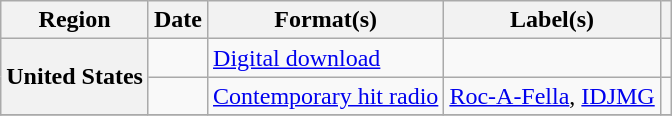<table class="wikitable plainrowheaders" style="text-align:left">
<tr>
<th scope="col">Region</th>
<th scope="col">Date</th>
<th scope="col">Format(s)</th>
<th scope="col">Label(s)</th>
<th scope="col"></th>
</tr>
<tr>
<th rowspan="2" scope="row">United States</th>
<td></td>
<td><a href='#'>Digital download</a></td>
<td></td>
<td></td>
</tr>
<tr>
<td></td>
<td><a href='#'>Contemporary hit radio</a></td>
<td><a href='#'>Roc-A-Fella</a>, <a href='#'>IDJMG</a></td>
<td></td>
</tr>
<tr>
</tr>
</table>
